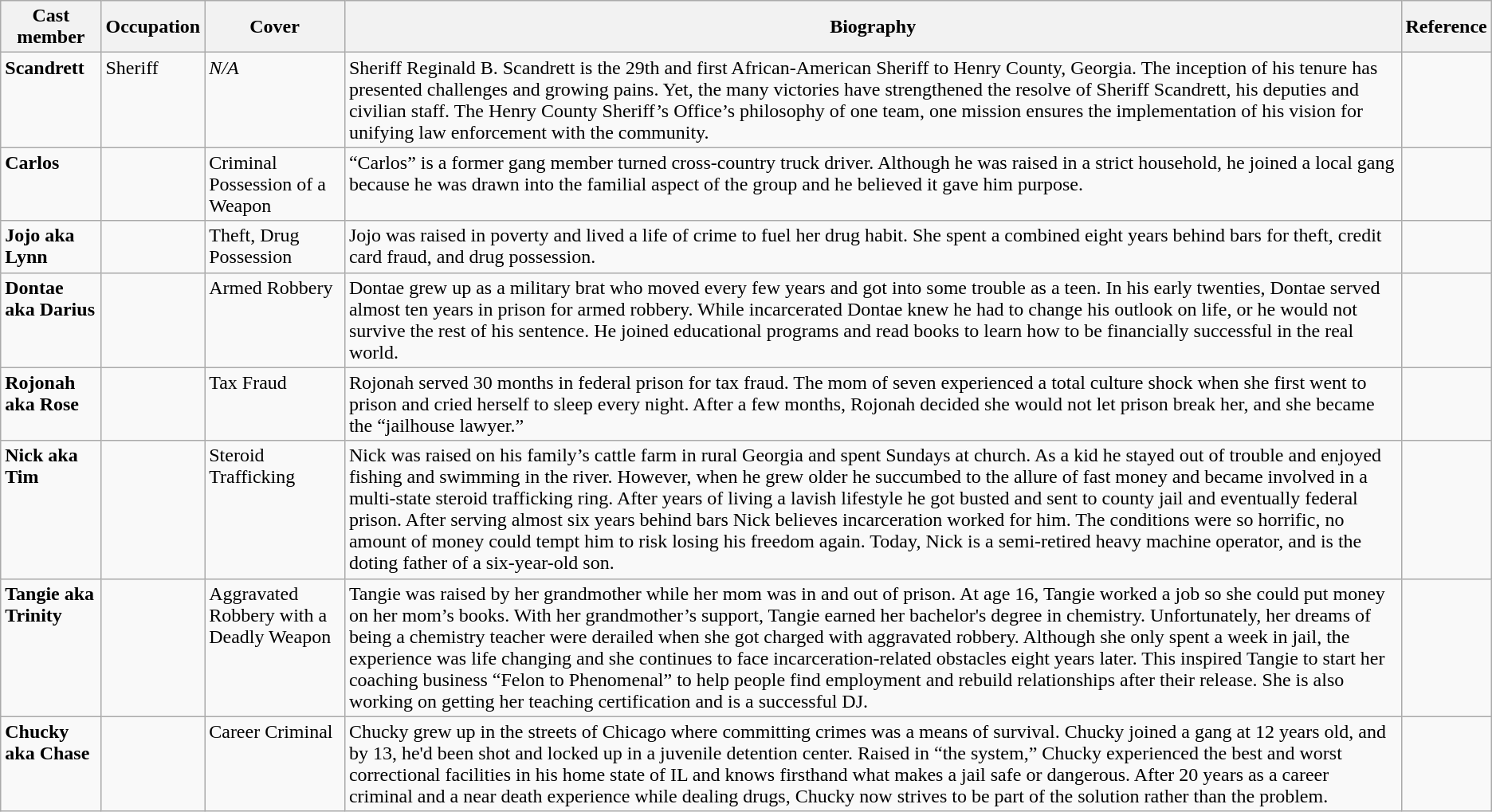<table class="wikitable sortable">
<tr valign="center">
<th>Cast member</th>
<th>Occupation</th>
<th>Cover</th>
<th>Biography</th>
<th>Reference</th>
</tr>
<tr valign="top">
<td><strong>Scandrett</strong></td>
<td>Sheriff</td>
<td><em>N/A</em></td>
<td>Sheriff Reginald B. Scandrett is the 29th and first African-American Sheriff to Henry County, Georgia. The inception of his tenure has presented challenges and growing pains. Yet, the many victories have strengthened the resolve of Sheriff Scandrett, his deputies and civilian staff. The Henry County Sheriff’s Office’s philosophy of one team, one mission ensures the implementation of his vision for unifying law enforcement with the community.</td>
<td></td>
</tr>
<tr valign="top">
<td><strong>Carlos</strong></td>
<td></td>
<td>Criminal Possession of a Weapon</td>
<td>“Carlos” is a former gang member turned cross-country truck driver. Although he was raised in a strict household, he joined a local gang because he was drawn into the familial aspect of the group and he believed it gave him purpose.</td>
<td></td>
</tr>
<tr valign="top">
<td><strong>Jojo aka Lynn</strong></td>
<td></td>
<td>Theft, Drug Possession</td>
<td>Jojo was raised in poverty and lived a life of crime to fuel her drug habit. She spent a combined eight years behind bars for theft, credit card fraud, and drug possession.</td>
<td></td>
</tr>
<tr valign="top">
<td><strong>Dontae aka Darius</strong></td>
<td></td>
<td>Armed Robbery</td>
<td>Dontae grew up as a military brat who moved every few years and got into some trouble as a teen. In his early twenties, Dontae served almost ten years in prison for armed robbery. While incarcerated Dontae knew he had to change his  outlook on life, or he would not survive the rest of his sentence. He joined educational programs and read books to learn how to be financially successful in the real world.</td>
<td></td>
</tr>
<tr valign="top">
<td><strong>Rojonah aka Rose</strong></td>
<td></td>
<td>Tax Fraud</td>
<td>Rojonah served 30 months in federal prison for tax fraud. The mom of seven experienced a total culture shock when she first went to prison and cried herself to sleep every night. After a few months, Rojonah decided she would not let prison break her, and she became the “jailhouse lawyer.”</td>
<td></td>
</tr>
<tr valign="top">
<td><strong>Nick aka Tim</strong></td>
<td></td>
<td>Steroid Trafficking</td>
<td>Nick was raised on his family’s cattle farm in rural Georgia and spent Sundays at church. As a kid he stayed out of trouble and enjoyed fishing and swimming in the river. However, when he grew older he succumbed to the allure of fast money and became involved in a multi-state steroid trafficking ring. After years of living a lavish lifestyle he got busted and sent to county jail and eventually federal prison. After serving almost six years behind bars Nick believes incarceration worked for him. The conditions were so horrific, no amount of money could tempt him to risk losing his freedom again.  Today, Nick is a semi-retired heavy machine operator, and is the doting father of a six-year-old son.</td>
<td></td>
</tr>
<tr valign="top">
<td><strong>Tangie aka Trinity</strong></td>
<td></td>
<td>Aggravated Robbery with a Deadly Weapon</td>
<td>Tangie was raised by her grandmother while her mom was in and out of prison. At age 16, Tangie worked a job so she could put money on her mom’s books. With her grandmother’s support, Tangie earned her bachelor's degree in chemistry. Unfortunately, her dreams of being a chemistry teacher were derailed when she got charged with aggravated robbery. Although she only spent a week in jail, the experience was life changing and she continues to face incarceration-related obstacles eight years later. This inspired Tangie to start her coaching business “Felon to Phenomenal” to help people find employment and rebuild relationships after their release. She is also working on getting her teaching certification and is a successful DJ.</td>
<td></td>
</tr>
<tr valign="top">
<td><strong>Chucky aka Chase</strong></td>
<td></td>
<td>Career Criminal</td>
<td>Chucky grew up in the streets of Chicago where committing crimes was a means of survival. Chucky joined a gang at 12 years old, and by 13, he'd been shot and locked up in a juvenile detention center. Raised in “the system,” Chucky experienced the best and worst correctional facilities in his home state of IL and knows firsthand what makes a jail safe or dangerous. After 20 years as a career criminal and a near death experience while dealing drugs, Chucky now strives to be part of the solution rather than the problem.</td>
<td></td>
</tr>
</table>
